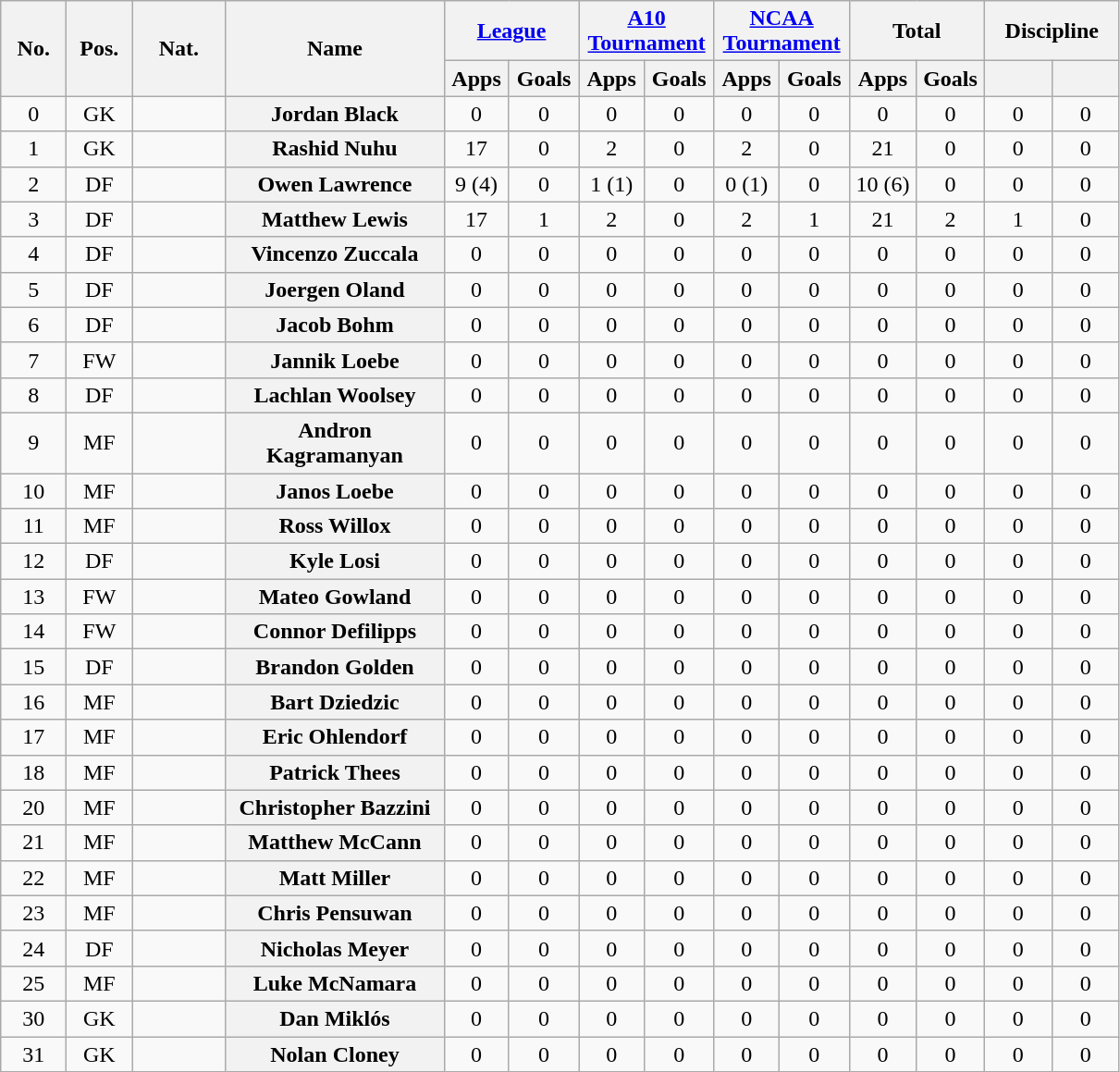<table class="wikitable plainrowheaders" style="text-align:center">
<tr>
<th rowspan=2 width=40>No.</th>
<th rowspan=2 width=40>Pos.</th>
<th rowspan=2 width=60>Nat.</th>
<th rowspan=2 width=150 scope=col>Name</th>
<th colspan=2 width=90><a href='#'>League</a></th>
<th colspan=2 width=90><a href='#'>A10 Tournament</a></th>
<th colspan=2 width=90><a href='#'>NCAA Tournament</a></th>
<th colspan=2 width=90>Total</th>
<th colspan=2 width=90>Discipline</th>
</tr>
<tr>
<th scope=col>Apps</th>
<th scope=col>Goals</th>
<th scope=col>Apps</th>
<th scope=col>Goals</th>
<th scope=col>Apps</th>
<th scope=col>Goals</th>
<th scope=col>Apps</th>
<th scope=col>Goals</th>
<th scope=col></th>
<th scope=col></th>
</tr>
<tr>
<td>0</td>
<td>GK</td>
<td align=left></td>
<th scope=row>Jordan Black</th>
<td>0</td>
<td>0</td>
<td>0</td>
<td>0</td>
<td>0</td>
<td>0</td>
<td>0</td>
<td>0</td>
<td>0</td>
<td>0</td>
</tr>
<tr>
<td>1</td>
<td>GK</td>
<td align=left></td>
<th scope=row>Rashid Nuhu</th>
<td>17</td>
<td>0</td>
<td>2</td>
<td>0</td>
<td>2</td>
<td>0</td>
<td>21</td>
<td>0</td>
<td>0</td>
<td>0</td>
</tr>
<tr>
<td>2</td>
<td>DF</td>
<td align=left></td>
<th scope=row>Owen Lawrence</th>
<td>9 (4)</td>
<td>0</td>
<td>1 (1)</td>
<td>0</td>
<td>0 (1)</td>
<td>0</td>
<td>10 (6)</td>
<td>0</td>
<td>0</td>
<td>0</td>
</tr>
<tr>
<td>3</td>
<td>DF</td>
<td align=left></td>
<th scope=row>Matthew Lewis</th>
<td>17</td>
<td>1</td>
<td>2</td>
<td>0</td>
<td>2</td>
<td>1</td>
<td>21</td>
<td>2</td>
<td>1</td>
<td>0</td>
</tr>
<tr>
<td>4</td>
<td>DF</td>
<td align=left></td>
<th scope=row>Vincenzo Zuccala</th>
<td>0</td>
<td>0</td>
<td>0</td>
<td>0</td>
<td>0</td>
<td>0</td>
<td>0</td>
<td>0</td>
<td>0</td>
<td>0</td>
</tr>
<tr>
<td>5</td>
<td>DF</td>
<td align=left></td>
<th scope=row>Joergen Oland</th>
<td>0</td>
<td>0</td>
<td>0</td>
<td>0</td>
<td>0</td>
<td>0</td>
<td>0</td>
<td>0</td>
<td>0</td>
<td>0</td>
</tr>
<tr>
<td>6</td>
<td>DF</td>
<td align=left></td>
<th scope=row>Jacob Bohm</th>
<td>0</td>
<td>0</td>
<td>0</td>
<td>0</td>
<td>0</td>
<td>0</td>
<td>0</td>
<td>0</td>
<td>0</td>
<td>0</td>
</tr>
<tr>
<td>7</td>
<td>FW</td>
<td align=left></td>
<th scope=row>Jannik Loebe</th>
<td>0</td>
<td>0</td>
<td>0</td>
<td>0</td>
<td>0</td>
<td>0</td>
<td>0</td>
<td>0</td>
<td>0</td>
<td>0</td>
</tr>
<tr>
<td>8</td>
<td>DF</td>
<td align=left></td>
<th scope=row>Lachlan Woolsey</th>
<td>0</td>
<td>0</td>
<td>0</td>
<td>0</td>
<td>0</td>
<td>0</td>
<td>0</td>
<td>0</td>
<td>0</td>
<td>0</td>
</tr>
<tr>
<td>9</td>
<td>MF</td>
<td align=left></td>
<th scope=row>Andron Kagramanyan</th>
<td>0</td>
<td>0</td>
<td>0</td>
<td>0</td>
<td>0</td>
<td>0</td>
<td>0</td>
<td>0</td>
<td>0</td>
<td>0</td>
</tr>
<tr>
<td>10</td>
<td>MF</td>
<td align=left></td>
<th scope=row>Janos Loebe</th>
<td>0</td>
<td>0</td>
<td>0</td>
<td>0</td>
<td>0</td>
<td>0</td>
<td>0</td>
<td>0</td>
<td>0</td>
<td>0</td>
</tr>
<tr>
<td>11</td>
<td>MF</td>
<td align=left></td>
<th scope=row>Ross Willox</th>
<td>0</td>
<td>0</td>
<td>0</td>
<td>0</td>
<td>0</td>
<td>0</td>
<td>0</td>
<td>0</td>
<td>0</td>
<td>0</td>
</tr>
<tr>
<td>12</td>
<td>DF</td>
<td align=left></td>
<th scope=row>Kyle Losi</th>
<td>0</td>
<td>0</td>
<td>0</td>
<td>0</td>
<td>0</td>
<td>0</td>
<td>0</td>
<td>0</td>
<td>0</td>
<td>0</td>
</tr>
<tr>
<td>13</td>
<td>FW</td>
<td align=left></td>
<th scope=row>Mateo Gowland</th>
<td>0</td>
<td>0</td>
<td>0</td>
<td>0</td>
<td>0</td>
<td>0</td>
<td>0</td>
<td>0</td>
<td>0</td>
<td>0</td>
</tr>
<tr>
<td>14</td>
<td>FW</td>
<td align=left></td>
<th scope=row>Connor Defilipps</th>
<td>0</td>
<td>0</td>
<td>0</td>
<td>0</td>
<td>0</td>
<td>0</td>
<td>0</td>
<td>0</td>
<td>0</td>
<td>0</td>
</tr>
<tr>
<td>15</td>
<td>DF</td>
<td align=left></td>
<th scope=row>Brandon Golden</th>
<td>0</td>
<td>0</td>
<td>0</td>
<td>0</td>
<td>0</td>
<td>0</td>
<td>0</td>
<td>0</td>
<td>0</td>
<td>0</td>
</tr>
<tr>
<td>16</td>
<td>MF</td>
<td align=left></td>
<th scope=row>Bart Dziedzic</th>
<td>0</td>
<td>0</td>
<td>0</td>
<td>0</td>
<td>0</td>
<td>0</td>
<td>0</td>
<td>0</td>
<td>0</td>
<td>0</td>
</tr>
<tr>
<td>17</td>
<td>MF</td>
<td align=left></td>
<th scope=row>Eric Ohlendorf</th>
<td>0</td>
<td>0</td>
<td>0</td>
<td>0</td>
<td>0</td>
<td>0</td>
<td>0</td>
<td>0</td>
<td>0</td>
<td>0</td>
</tr>
<tr>
<td>18</td>
<td>MF</td>
<td align=left></td>
<th scope=row>Patrick Thees</th>
<td>0</td>
<td>0</td>
<td>0</td>
<td>0</td>
<td>0</td>
<td>0</td>
<td>0</td>
<td>0</td>
<td>0</td>
<td>0</td>
</tr>
<tr>
<td>20</td>
<td>MF</td>
<td align=left></td>
<th scope=row>Christopher Bazzini</th>
<td>0</td>
<td>0</td>
<td>0</td>
<td>0</td>
<td>0</td>
<td>0</td>
<td>0</td>
<td>0</td>
<td>0</td>
<td>0</td>
</tr>
<tr>
<td>21</td>
<td>MF</td>
<td align=left></td>
<th scope=row>Matthew McCann</th>
<td>0</td>
<td>0</td>
<td>0</td>
<td>0</td>
<td>0</td>
<td>0</td>
<td>0</td>
<td>0</td>
<td>0</td>
<td>0</td>
</tr>
<tr>
<td>22</td>
<td>MF</td>
<td align=left></td>
<th scope=row>Matt Miller</th>
<td>0</td>
<td>0</td>
<td>0</td>
<td>0</td>
<td>0</td>
<td>0</td>
<td>0</td>
<td>0</td>
<td>0</td>
<td>0</td>
</tr>
<tr>
<td>23</td>
<td>MF</td>
<td align=left></td>
<th scope=row>Chris Pensuwan</th>
<td>0</td>
<td>0</td>
<td>0</td>
<td>0</td>
<td>0</td>
<td>0</td>
<td>0</td>
<td>0</td>
<td>0</td>
<td>0</td>
</tr>
<tr>
<td>24</td>
<td>DF</td>
<td align=left></td>
<th scope=row>Nicholas Meyer</th>
<td>0</td>
<td>0</td>
<td>0</td>
<td>0</td>
<td>0</td>
<td>0</td>
<td>0</td>
<td>0</td>
<td>0</td>
<td>0</td>
</tr>
<tr>
<td>25</td>
<td>MF</td>
<td align=left></td>
<th scope=row>Luke McNamara</th>
<td>0</td>
<td>0</td>
<td>0</td>
<td>0</td>
<td>0</td>
<td>0</td>
<td>0</td>
<td>0</td>
<td>0</td>
<td>0</td>
</tr>
<tr>
<td>30</td>
<td>GK</td>
<td align=left></td>
<th scope=row>Dan Miklós</th>
<td>0</td>
<td>0</td>
<td>0</td>
<td>0</td>
<td>0</td>
<td>0</td>
<td>0</td>
<td>0</td>
<td>0</td>
<td>0</td>
</tr>
<tr>
<td>31</td>
<td>GK</td>
<td align=left></td>
<th scope=row>Nolan Cloney</th>
<td>0</td>
<td>0</td>
<td>0</td>
<td>0</td>
<td>0</td>
<td>0</td>
<td>0</td>
<td>0</td>
<td>0</td>
<td>0</td>
</tr>
</table>
